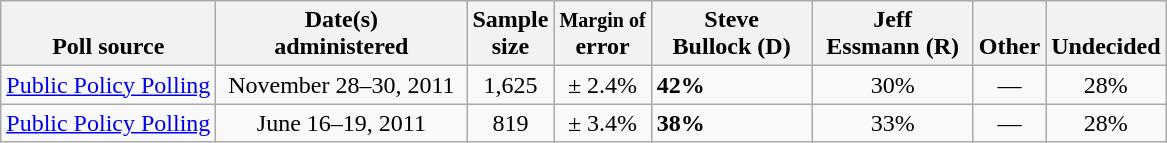<table class="wikitable">
<tr valign= bottom>
<th>Poll source</th>
<th style="width:160px;">Date(s)<br>administered</th>
<th class=small>Sample<br>size</th>
<th><small>Margin of</small><br>error</th>
<th width=100px>Steve<br>Bullock (D)</th>
<th width=100px>Jeff<br>Essmann (R)</th>
<th>Other</th>
<th>Undecided</th>
</tr>
<tr>
<td><a href='#'>Public Policy Polling</a></td>
<td align=center>November 28–30, 2011</td>
<td align=center>1,625</td>
<td align=center>± 2.4%</td>
<td><strong>42%</strong></td>
<td align=center>30%</td>
<td align=center>—</td>
<td align=center>28%</td>
</tr>
<tr>
<td><a href='#'>Public Policy Polling</a></td>
<td align=center>June 16–19, 2011</td>
<td align=center>819</td>
<td align=center>± 3.4%</td>
<td><strong>38%</strong></td>
<td align=center>33%</td>
<td align=center>—</td>
<td align=center>28%</td>
</tr>
</table>
